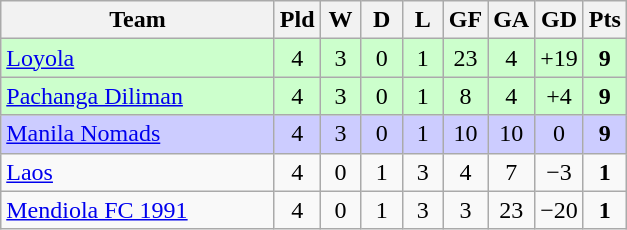<table class="wikitable" style="text-align: center;">
<tr>
<th style="width:175px;">Team</th>
<th width="20">Pld</th>
<th width="20">W</th>
<th width="20">D</th>
<th width="20">L</th>
<th width="20">GF</th>
<th width="20">GA</th>
<th width="20">GD</th>
<th width="20">Pts</th>
</tr>
<tr style="background:#cfc;">
<td style="text-align:left;"><a href='#'>Loyola</a></td>
<td>4</td>
<td>3</td>
<td>0</td>
<td>1</td>
<td>23</td>
<td>4</td>
<td>+19</td>
<td><strong>9</strong></td>
</tr>
<tr style="background:#cfc;">
<td style="text-align:left;"><a href='#'>Pachanga Diliman</a></td>
<td>4</td>
<td>3</td>
<td>0</td>
<td>1</td>
<td>8</td>
<td>4</td>
<td>+4</td>
<td><strong>9</strong></td>
</tr>
<tr style="background:#ccf;">
<td style="text-align:left;"><a href='#'>Manila Nomads</a></td>
<td>4</td>
<td>3</td>
<td>0</td>
<td>1</td>
<td>10</td>
<td>10</td>
<td>0</td>
<td><strong>9</strong></td>
</tr>
<tr>
<td style="text-align:left;"><a href='#'>Laos</a></td>
<td>4</td>
<td>0</td>
<td>1</td>
<td>3</td>
<td>4</td>
<td>7</td>
<td>−3</td>
<td><strong>1</strong></td>
</tr>
<tr>
<td style="text-align:left;"><a href='#'>Mendiola FC 1991</a></td>
<td>4</td>
<td>0</td>
<td>1</td>
<td>3</td>
<td>3</td>
<td>23</td>
<td>−20</td>
<td><strong>1</strong></td>
</tr>
</table>
